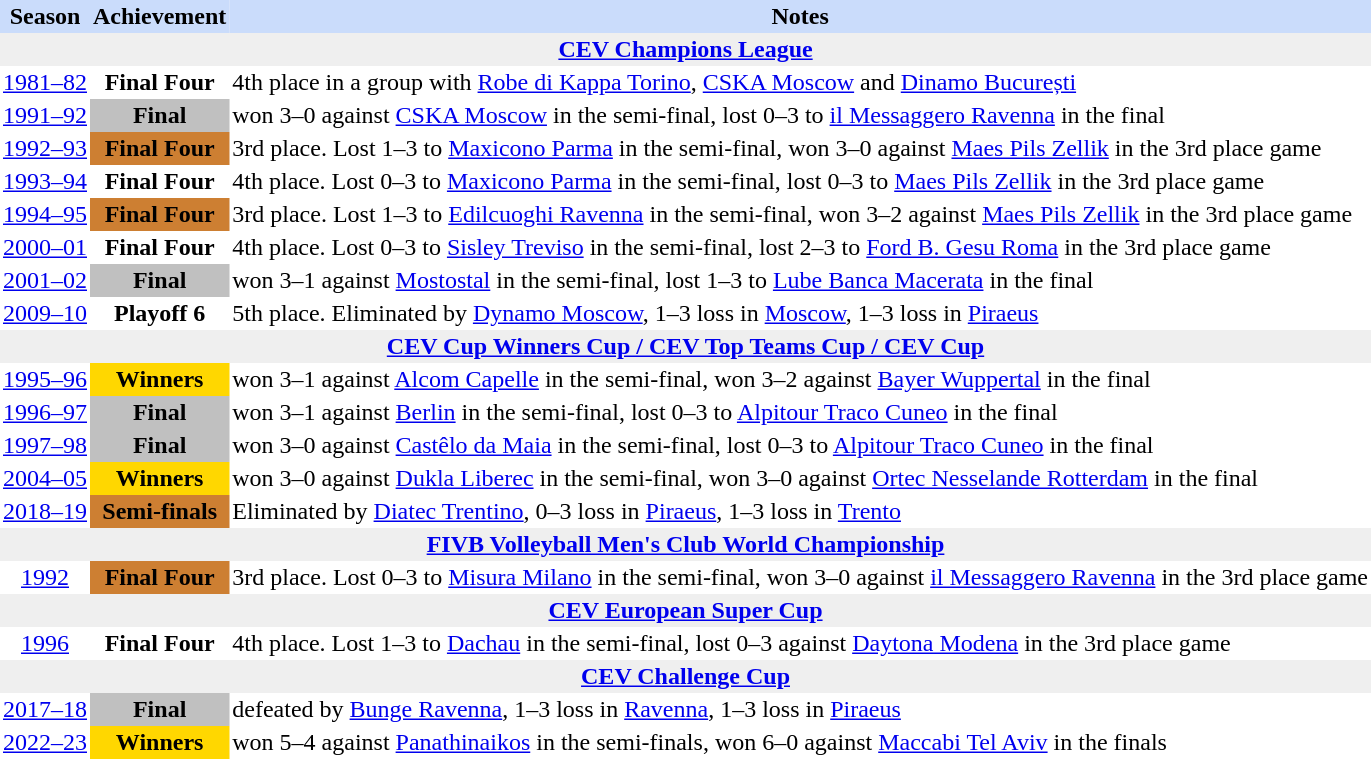<table class="toccolours" border="0" cellpadding="2" cellspacing="0" align="left" style="margin:0.5em;">
<tr bgcolor=#CADCFB>
<th>Season</th>
<th>Achievement</th>
<th>Notes</th>
</tr>
<tr>
<th colspan="4" bgcolor=#EFEFEF><strong><a href='#'>CEV Champions League</a></strong></th>
</tr>
<tr>
<td align="center"><a href='#'>1981–82</a></td>
<td align="center"><strong>Final Four</strong></td>
<td align="left">4th place in a group with <a href='#'>Robe di Kappa Torino</a>, <a href='#'>CSKA Moscow</a> and <a href='#'>Dinamo București</a></td>
</tr>
<tr>
<td align="center"><a href='#'>1991–92</a></td>
<td align="center" bgcolor= silver><strong>Final</strong></td>
<td align="left">won 3–0 against <a href='#'>CSKA Moscow</a> in the semi-final, lost 0–3 to <a href='#'>il Messaggero Ravenna</a> in the final</td>
</tr>
<tr>
<td align="center"><a href='#'>1992–93</a></td>
<td align="center" bgcolor= #CD7F32><strong>Final Four</strong></td>
<td align="left">3rd place. Lost 1–3 to <a href='#'>Maxicono Parma</a> in the semi-final, won 3–0 against <a href='#'>Maes Pils Zellik</a> in the 3rd place game</td>
</tr>
<tr>
<td align="center"><a href='#'>1993–94</a></td>
<td align="center"><strong>Final Four</strong></td>
<td align="left">4th place. Lost 0–3 to <a href='#'>Maxicono Parma</a> in the semi-final, lost 0–3 to <a href='#'>Maes Pils Zellik</a> in the 3rd place game</td>
</tr>
<tr>
<td align="center"><a href='#'>1994–95</a></td>
<td align="center" bgcolor= #CD7F32><strong>Final Four</strong></td>
<td align="left">3rd place. Lost 1–3 to <a href='#'>Edilcuoghi Ravenna</a> in the semi-final, won 3–2 against <a href='#'>Maes Pils Zellik</a> in the 3rd place game</td>
</tr>
<tr>
<td align="center"><a href='#'>2000–01</a></td>
<td align="center"><strong>Final Four</strong></td>
<td align="left">4th place. Lost 0–3 to <a href='#'>Sisley Treviso</a> in the semi-final, lost 2–3 to <a href='#'>Ford B. Gesu Roma</a> in the 3rd place game</td>
</tr>
<tr>
<td align="center"><a href='#'>2001–02</a></td>
<td align="center" bgcolor= silver><strong>Final</strong></td>
<td align="left">won 3–1 against <a href='#'>Mostostal</a> in the semi-final, lost 1–3 to <a href='#'>Lube Banca Macerata</a> in the final</td>
</tr>
<tr>
<td align="center"><a href='#'>2009–10</a></td>
<td align="center"><strong>Playoff 6</strong></td>
<td align="left">5th place. Eliminated by <a href='#'>Dynamo Moscow</a>, 1–3 loss in <a href='#'>Moscow</a>, 1–3 loss in <a href='#'>Piraeus</a></td>
</tr>
<tr>
<th colspan="4" bgcolor=#EFEFEF><strong><a href='#'>CEV Cup Winners Cup / CEV Top Teams Cup / CEV Cup</a></strong></th>
</tr>
<tr>
<td align="center"><a href='#'>1995–96</a></td>
<td align="center" bgcolor="gold"><strong>Winners</strong></td>
<td align="left">won 3–1 against <a href='#'>Alcom Capelle</a> in the semi-final, won 3–2 against <a href='#'>Bayer Wuppertal</a> in the final</td>
</tr>
<tr>
<td align="center"><a href='#'>1996–97</a></td>
<td align="center" bgcolor= silver><strong>Final</strong></td>
<td align="left">won 3–1 against <a href='#'>Berlin</a> in the semi-final, lost 0–3 to <a href='#'>Alpitour Traco Cuneo</a> in the final</td>
</tr>
<tr>
<td align="center"><a href='#'>1997–98</a></td>
<td align="center" bgcolor= silver><strong>Final</strong></td>
<td align="left">won 3–0 against <a href='#'>Castêlo da Maia</a> in the semi-final, lost 0–3 to <a href='#'>Alpitour Traco Cuneo</a> in the final</td>
</tr>
<tr>
<td align="center"><a href='#'>2004–05</a></td>
<td align="center" bgcolor="gold"><strong>Winners</strong></td>
<td align="left">won 3–0 against <a href='#'>Dukla Liberec</a> in the semi-final, won 3–0 against <a href='#'>Ortec Nesselande Rotterdam</a> in the final</td>
</tr>
<tr>
<td align="center"><a href='#'>2018–19</a></td>
<td align="center" bgcolor= #CD7F32><strong>Semi-finals</strong></td>
<td align="left">Eliminated by <a href='#'>Diatec Trentino</a>, 0–3 loss in <a href='#'>Piraeus</a>, 1–3 loss in <a href='#'>Trento</a></td>
</tr>
<tr>
<th colspan="4" bgcolor=#EFEFEF><strong><a href='#'>FIVB Volleyball Men's Club World Championship</a></strong></th>
</tr>
<tr>
<td align="center"><a href='#'>1992</a></td>
<td align="center" bgcolor= #CD7F32><strong>Final Four</strong></td>
<td align="left">3rd place. Lost 0–3 to <a href='#'>Misura Milano</a> in the semi-final, won 3–0 against <a href='#'>il Messaggero Ravenna</a> in the 3rd place game</td>
</tr>
<tr>
<th colspan="4" bgcolor=#EFEFEF><strong><a href='#'>CEV European Super Cup</a></strong></th>
</tr>
<tr>
<td align="center"><a href='#'>1996</a></td>
<td align="center"><strong>Final Four</strong></td>
<td align="left">4th place. Lost 1–3 to <a href='#'>Dachau</a> in the semi-final, lost 0–3 against <a href='#'>Daytona Modena</a> in the 3rd place game</td>
</tr>
<tr>
<th colspan="4" bgcolor=#EFEFEF><strong><a href='#'>CEV Challenge Cup</a></strong></th>
</tr>
<tr>
<td align="center"><a href='#'>2017–18</a></td>
<td align="center" bgcolor="silver"><strong>Final</strong></td>
<td align="left">defeated by <a href='#'>Bunge Ravenna</a>, 1–3 loss in <a href='#'>Ravenna</a>, 1–3 loss in <a href='#'>Piraeus</a></td>
</tr>
<tr>
<td align="center"><a href='#'>2022–23</a></td>
<td align="center" bgcolor="gold"><strong>Winners</strong></td>
<td align="left">won 5–4 against <a href='#'>Panathinaikos</a> in the semi-finals, won 6–0 against <a href='#'>Maccabi Tel Aviv</a> in the finals</td>
</tr>
<tr>
</tr>
</table>
